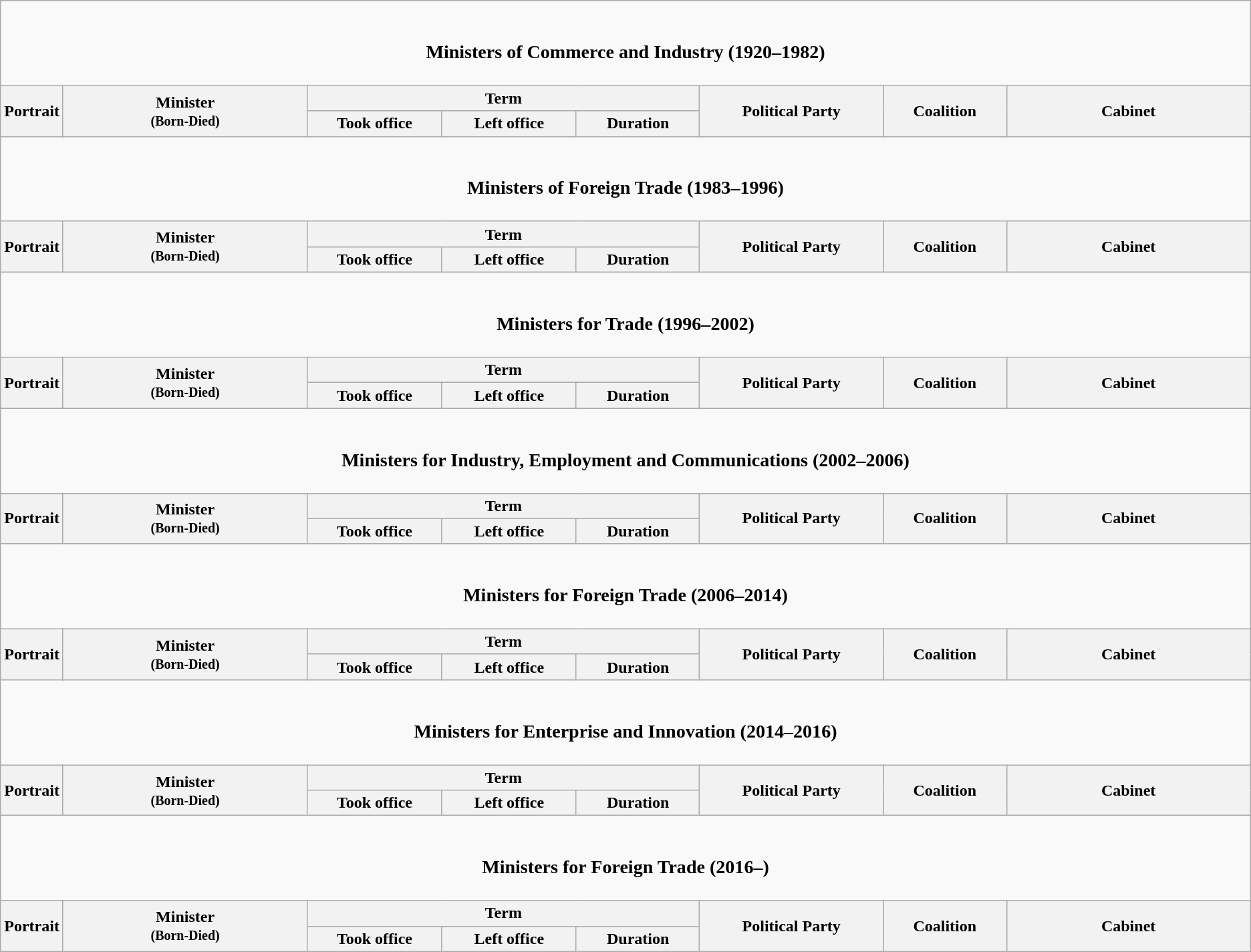<table class="wikitable" style="text-align:center;">
<tr>
<td colspan=9><br><h3>Ministers of Commerce and Industry (1920–1982)</h3></td>
</tr>
<tr>
<th rowspan=2 colspan=2 width=80px>Portrait</th>
<th rowspan=2 width=20%>Minister<br><small>(Born-Died)</small></th>
<th colspan=3>Term</th>
<th rowspan=2 width=15%>Political Party</th>
<th rowspan=2 width=10%>Coalition</th>
<th rowspan=2 width=20%>Cabinet</th>
</tr>
<tr>
<th width=11%>Took office</th>
<th width=11%>Left office</th>
<th width=10%>Duration<br>


























</th>
</tr>
<tr>
<td colspan=9><br><h3>Ministers of Foreign Trade (1983–1996)</h3></td>
</tr>
<tr>
<th rowspan=2 colspan=2 width=80px>Portrait</th>
<th rowspan=2 width=20%>Minister<br><small>(Born-Died)</small></th>
<th colspan=3>Term</th>
<th rowspan=2 width=15%>Political Party</th>
<th rowspan=2 width=10%>Coalition</th>
<th rowspan=2 width=20%>Cabinet</th>
</tr>
<tr>
<th width=11%>Took office</th>
<th width=11%>Left office</th>
<th width=10%>Duration<br>


</th>
</tr>
<tr>
<td colspan=9><br><h3>Ministers for Trade (1996–2002)</h3></td>
</tr>
<tr>
<th rowspan=2 colspan=2 width=80px>Portrait</th>
<th rowspan=2 width=20%>Minister<br><small>(Born-Died)</small></th>
<th colspan=3>Term</th>
<th rowspan=2 width=15%>Political Party</th>
<th rowspan=2 width=10%>Coalition</th>
<th rowspan=2 width=20%>Cabinet</th>
</tr>
<tr>
<th width=11%>Took office</th>
<th width=11%>Left office</th>
<th width=10%>Duration<br>
</th>
</tr>
<tr>
<td colspan=9><br><h3>Ministers for Industry, Employment and Communications (2002–2006)</h3></td>
</tr>
<tr>
<th rowspan=2 colspan=2 width=80px>Portrait</th>
<th rowspan=2 width=20%>Minister<br><small>(Born-Died)</small></th>
<th colspan=3>Term</th>
<th rowspan=2 width=15%>Political Party</th>
<th rowspan=2 width=10%>Coalition</th>
<th rowspan=2 width=20%>Cabinet</th>
</tr>
<tr>
<th width=11%>Took office</th>
<th width=11%>Left office</th>
<th width=10%>Duration<br>
</th>
</tr>
<tr>
<td colspan=9><br><h3>Ministers for Foreign Trade (2006–2014)</h3></td>
</tr>
<tr>
<th rowspan=2 colspan=2 width=80px>Portrait</th>
<th rowspan=2 width=20%>Minister<br><small>(Born-Died)</small></th>
<th colspan=3>Term</th>
<th rowspan=2 width=15%>Political Party</th>
<th rowspan=2 width=10%>Coalition</th>
<th rowspan=2 width=20%>Cabinet</th>
</tr>
<tr>
<th width=11%>Took office</th>
<th width=11%>Left office</th>
<th width=10%>Duration<br>

</th>
</tr>
<tr>
<td colspan=9><br><h3>Ministers for Enterprise and Innovation (2014–2016)</h3></td>
</tr>
<tr>
<th rowspan=2 colspan=2 width=80px>Portrait</th>
<th rowspan=2 width=20%>Minister<br><small>(Born-Died)</small></th>
<th colspan=3>Term</th>
<th rowspan=2 width=15%>Political Party</th>
<th rowspan=2 width=10%>Coalition</th>
<th rowspan=2 width=20%>Cabinet</th>
</tr>
<tr>
<th width=11%>Took office</th>
<th width=11%>Left office</th>
<th width=10%>Duration<br></th>
</tr>
<tr>
<td colspan=9><br><h3>Ministers for Foreign Trade (2016–)</h3></td>
</tr>
<tr>
<th rowspan=2 colspan=2 width=80px>Portrait</th>
<th rowspan=2 width=20%>Minister<br><small>(Born-Died)</small></th>
<th colspan=3>Term</th>
<th rowspan=2 width=15%>Political Party</th>
<th rowspan=2 width=10%>Coalition</th>
<th rowspan=2 width=20%>Cabinet</th>
</tr>
<tr>
<th width=11%>Took office</th>
<th width=11%>Left office</th>
<th width=10%>Duration<br>


</th>
</tr>
</table>
